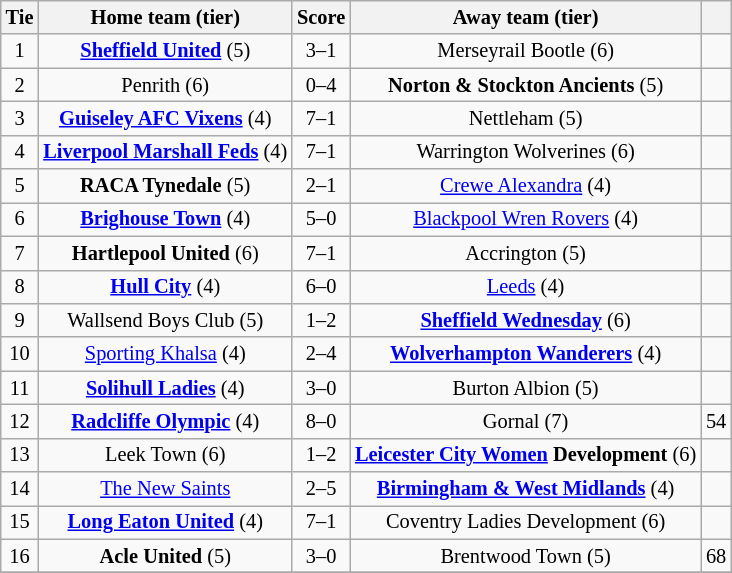<table class="wikitable" style="text-align:center; font-size:85%">
<tr>
<th>Tie</th>
<th>Home team (tier)</th>
<th>Score</th>
<th>Away team (tier)</th>
<th></th>
</tr>
<tr>
<td>1</td>
<td><strong><a href='#'>Sheffield United</a></strong> (5)</td>
<td>3–1</td>
<td>Merseyrail Bootle (6)</td>
<td></td>
</tr>
<tr>
<td>2</td>
<td>Penrith (6)</td>
<td>0–4</td>
<td><strong>Norton & Stockton Ancients</strong> (5)</td>
<td></td>
</tr>
<tr>
<td>3</td>
<td><strong><a href='#'>Guiseley AFC Vixens</a></strong> (4)</td>
<td>7–1</td>
<td>Nettleham (5)</td>
<td></td>
</tr>
<tr>
<td>4</td>
<td><strong><a href='#'>Liverpool Marshall Feds</a></strong> (4)</td>
<td>7–1</td>
<td>Warrington Wolverines (6)</td>
<td></td>
</tr>
<tr>
<td>5</td>
<td><strong>RACA Tynedale</strong> (5)</td>
<td>2–1</td>
<td><a href='#'>Crewe Alexandra</a> (4)</td>
<td></td>
</tr>
<tr>
<td>6</td>
<td><strong><a href='#'>Brighouse Town</a></strong> (4)</td>
<td>5–0</td>
<td><a href='#'>Blackpool Wren Rovers</a> (4)</td>
<td></td>
</tr>
<tr>
<td>7</td>
<td><strong>Hartlepool United</strong> (6)</td>
<td>7–1</td>
<td>Accrington (5)</td>
<td></td>
</tr>
<tr>
<td>8</td>
<td><strong><a href='#'>Hull City</a></strong> (4)</td>
<td>6–0</td>
<td><a href='#'>Leeds</a> (4)</td>
<td></td>
</tr>
<tr>
<td>9</td>
<td>Wallsend Boys Club (5)</td>
<td>1–2</td>
<td><strong><a href='#'>Sheffield Wednesday</a></strong> (6)</td>
<td></td>
</tr>
<tr>
<td>10</td>
<td><a href='#'>Sporting Khalsa</a> (4)</td>
<td>2–4 </td>
<td><strong><a href='#'>Wolverhampton Wanderers</a></strong> (4)</td>
<td></td>
</tr>
<tr>
<td>11</td>
<td><strong><a href='#'>Solihull Ladies</a></strong> (4)</td>
<td>3–0</td>
<td>Burton Albion (5)</td>
<td></td>
</tr>
<tr>
<td>12</td>
<td><strong><a href='#'>Radcliffe Olympic</a></strong> (4)</td>
<td>8–0</td>
<td>Gornal (7)</td>
<td>54</td>
</tr>
<tr>
<td>13</td>
<td>Leek Town (6)</td>
<td>1–2 </td>
<td><strong><a href='#'>Leicester City Women</a> Development</strong> (6)</td>
<td></td>
</tr>
<tr>
<td>14</td>
<td><a href='#'>The New Saints</a></td>
<td>2–5</td>
<td><strong><a href='#'>Birmingham & West Midlands</a></strong> (4)</td>
<td></td>
</tr>
<tr>
<td>15</td>
<td><strong><a href='#'>Long Eaton United</a></strong> (4)</td>
<td>7–1</td>
<td>Coventry Ladies Development (6)</td>
<td></td>
</tr>
<tr>
<td>16</td>
<td><strong>Acle United</strong> (5)</td>
<td>3–0</td>
<td>Brentwood Town (5)</td>
<td>68</td>
</tr>
<tr>
</tr>
</table>
